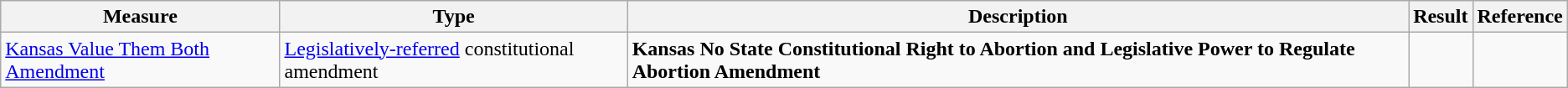<table class="wikitable">
<tr>
<th>Measure</th>
<th>Type</th>
<th>Description</th>
<th>Result</th>
<th>Reference</th>
</tr>
<tr>
<td><a href='#'>Kansas Value Them Both Amendment</a></td>
<td><a href='#'>Legislatively-referred</a> constitutional amendment</td>
<td><strong>Kansas No State Constitutional Right to Abortion and Legislative Power to Regulate Abortion Amendment</strong></td>
<td></td>
<td></td>
</tr>
</table>
